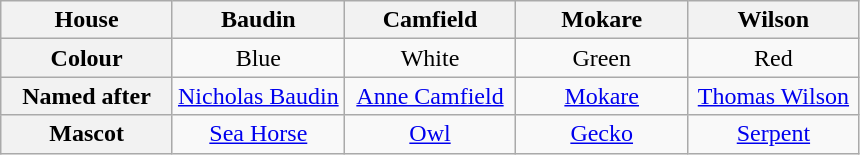<table class="wikitable" style="text-align:center">
<tr>
<th width=20%>House</th>
<th width=20%>Baudin</th>
<th width=20%>Camfield</th>
<th width=20%>Mokare</th>
<th width=20%>Wilson</th>
</tr>
<tr>
<th>Colour</th>
<td>Blue </td>
<td>White </td>
<td>Green </td>
<td>Red </td>
</tr>
<tr>
<th>Named after</th>
<td><a href='#'>Nicholas Baudin</a></td>
<td><a href='#'>Anne Camfield</a></td>
<td><a href='#'>Mokare</a></td>
<td><a href='#'>Thomas Wilson</a></td>
</tr>
<tr>
<th>Mascot</th>
<td><a href='#'>Sea Horse</a></td>
<td><a href='#'>Owl</a></td>
<td><a href='#'>Gecko</a></td>
<td><a href='#'>Serpent</a></td>
</tr>
</table>
